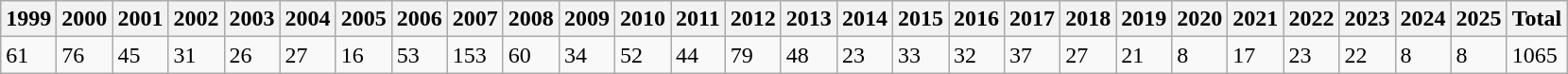<table class="wikitable">
<tr>
<th>1999</th>
<th>2000</th>
<th>2001</th>
<th>2002</th>
<th>2003</th>
<th>2004</th>
<th>2005</th>
<th>2006</th>
<th>2007</th>
<th>2008</th>
<th>2009</th>
<th>2010</th>
<th>2011</th>
<th>2012</th>
<th>2013</th>
<th>2014</th>
<th>2015</th>
<th>2016</th>
<th>2017</th>
<th>2018</th>
<th>2019</th>
<th>2020</th>
<th>2021</th>
<th>2022</th>
<th>2023</th>
<th>2024</th>
<th>2025</th>
<th>Total</th>
</tr>
<tr>
<td>61</td>
<td>76</td>
<td>45</td>
<td>31</td>
<td>26</td>
<td>27</td>
<td>16</td>
<td>53</td>
<td>153</td>
<td>60</td>
<td>34</td>
<td>52</td>
<td>44</td>
<td>79</td>
<td>48</td>
<td>23</td>
<td>33</td>
<td>32</td>
<td>37</td>
<td>27</td>
<td>21</td>
<td>8</td>
<td>17</td>
<td>23</td>
<td>22</td>
<td>8</td>
<td>8</td>
<td>1065</td>
</tr>
</table>
